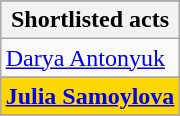<table class="wikitable plainrowheaders" style="margin: 1em auto 1em auto">
<tr>
</tr>
<tr>
<th>Shortlisted acts</th>
</tr>
<tr>
<td><a href='#'>Darya Antonyuk</a></td>
</tr>
<tr>
</tr>
<tr style="font-weight:bold; background:gold;">
<td><a href='#'>Julia Samoylova</a></td>
</tr>
<tr>
</tr>
</table>
